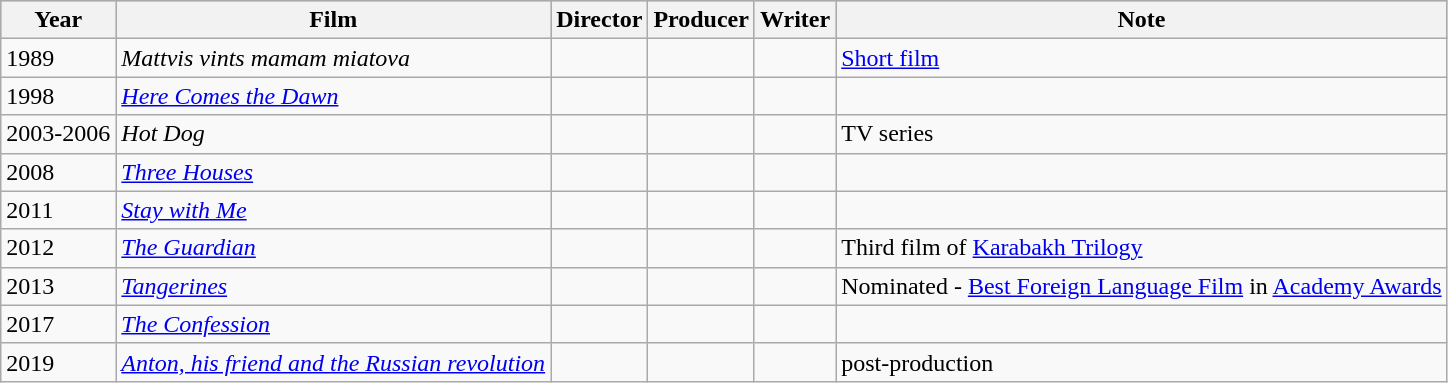<table class="wikitable sortable">
<tr style="background:#b0c4de; text-align:center;">
<th>Year</th>
<th>Film</th>
<th>Director</th>
<th>Producer</th>
<th>Writer</th>
<th>Note</th>
</tr>
<tr>
<td>1989</td>
<td><em>Mattvis vints mamam miatova </em></td>
<td></td>
<td></td>
<td></td>
<td><a href='#'>Short film</a></td>
</tr>
<tr>
<td>1998</td>
<td><em><a href='#'>Here Comes the Dawn</a></em></td>
<td></td>
<td></td>
<td></td>
<td></td>
</tr>
<tr>
<td>2003-2006</td>
<td><em>Hot Dog</em></td>
<td></td>
<td></td>
<td></td>
<td>TV series</td>
</tr>
<tr>
<td>2008</td>
<td><em><a href='#'>Three Houses</a></em></td>
<td></td>
<td></td>
<td></td>
<td></td>
</tr>
<tr>
<td>2011</td>
<td><em><a href='#'>Stay with Me</a></em></td>
<td></td>
<td></td>
<td></td>
<td></td>
</tr>
<tr>
<td>2012</td>
<td><em><a href='#'>The Guardian</a></em></td>
<td></td>
<td></td>
<td></td>
<td>Third film of <a href='#'>Karabakh Trilogy</a></td>
</tr>
<tr>
<td>2013</td>
<td><em><a href='#'>Tangerines</a></em></td>
<td></td>
<td></td>
<td></td>
<td>Nominated - <a href='#'>Best Foreign Language Film</a> in <a href='#'>Academy Awards</a></td>
</tr>
<tr>
<td>2017</td>
<td><em><a href='#'>The Confession</a></em></td>
<td></td>
<td></td>
<td></td>
<td></td>
</tr>
<tr>
<td>2019</td>
<td><em><a href='#'>Anton, his friend and the Russian revolution</a></em></td>
<td></td>
<td></td>
<td></td>
<td>post-production</td>
</tr>
</table>
